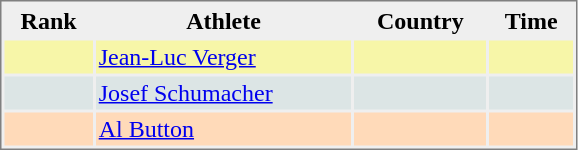<table style="border-style:solid;border-width:1px;border-color:#808080;background-color:#EFEFEF" cellspacing="2" cellpadding="2" width="385px">
<tr bgcolor="#EFEFEF">
<th>Rank</th>
<th>Athlete</th>
<th>Country</th>
<th>Time</th>
</tr>
<tr bgcolor="#F7F6A8">
<td align=center></td>
<td><a href='#'>Jean-Luc Verger</a></td>
<td></td>
<td align="right"></td>
</tr>
<tr bgcolor="#DCE5E5">
<td align=center></td>
<td><a href='#'>Josef Schumacher</a></td>
<td></td>
<td align="right"></td>
</tr>
<tr bgcolor="#FFDAB9">
<td align=center></td>
<td><a href='#'>Al Button</a></td>
<td></td>
<td align="right"></td>
</tr>
</table>
